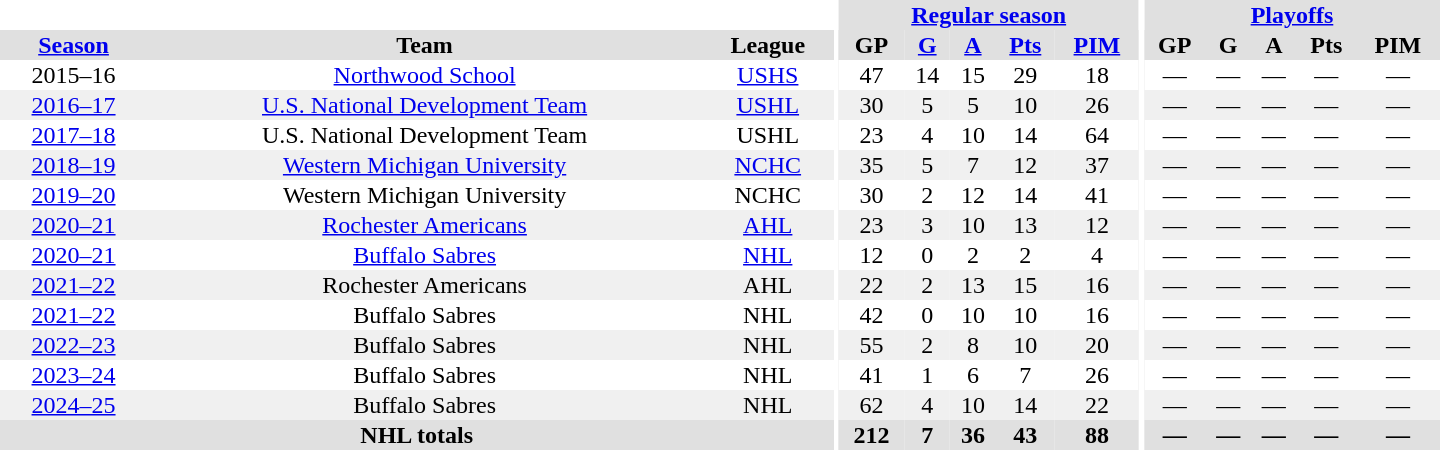<table border="0" cellpadding="1" cellspacing="0" style="text-align:center; width:60em;">
<tr bgcolor="#e0e0e0">
<th colspan="3" bgcolor="#ffffff"></th>
<th rowspan="99" bgcolor="#ffffff"></th>
<th colspan="5"><a href='#'>Regular season</a></th>
<th rowspan="99" bgcolor="#ffffff"></th>
<th colspan="5"><a href='#'>Playoffs</a></th>
</tr>
<tr bgcolor="#e0e0e0">
<th><a href='#'>Season</a></th>
<th>Team</th>
<th>League</th>
<th>GP</th>
<th><a href='#'>G</a></th>
<th><a href='#'>A</a></th>
<th><a href='#'>Pts</a></th>
<th><a href='#'>PIM</a></th>
<th>GP</th>
<th>G</th>
<th>A</th>
<th>Pts</th>
<th>PIM</th>
</tr>
<tr>
<td>2015–16</td>
<td><a href='#'>Northwood School</a></td>
<td><a href='#'>USHS</a></td>
<td>47</td>
<td>14</td>
<td>15</td>
<td>29</td>
<td>18</td>
<td>—</td>
<td>—</td>
<td>—</td>
<td>—</td>
<td>—</td>
</tr>
<tr bgcolor="#f0f0f0">
<td><a href='#'>2016–17</a></td>
<td><a href='#'>U.S. National Development Team</a></td>
<td><a href='#'>USHL</a></td>
<td>30</td>
<td>5</td>
<td>5</td>
<td>10</td>
<td>26</td>
<td>—</td>
<td>—</td>
<td>—</td>
<td>—</td>
<td>—</td>
</tr>
<tr>
<td><a href='#'>2017–18</a></td>
<td>U.S. National Development Team</td>
<td>USHL</td>
<td>23</td>
<td>4</td>
<td>10</td>
<td>14</td>
<td>64</td>
<td>—</td>
<td>—</td>
<td>—</td>
<td>—</td>
<td>—</td>
</tr>
<tr bgcolor="#f0f0f0">
<td><a href='#'>2018–19</a></td>
<td><a href='#'>Western Michigan University</a></td>
<td><a href='#'>NCHC</a></td>
<td>35</td>
<td>5</td>
<td>7</td>
<td>12</td>
<td>37</td>
<td>—</td>
<td>—</td>
<td>—</td>
<td>—</td>
<td>—</td>
</tr>
<tr>
<td><a href='#'>2019–20</a></td>
<td>Western Michigan University</td>
<td>NCHC</td>
<td>30</td>
<td>2</td>
<td>12</td>
<td>14</td>
<td>41</td>
<td>—</td>
<td>—</td>
<td>—</td>
<td>—</td>
<td>—</td>
</tr>
<tr bgcolor="#f0f0f0">
<td><a href='#'>2020–21</a></td>
<td><a href='#'>Rochester Americans</a></td>
<td><a href='#'>AHL</a></td>
<td>23</td>
<td>3</td>
<td>10</td>
<td>13</td>
<td>12</td>
<td>—</td>
<td>—</td>
<td>—</td>
<td>—</td>
<td>—</td>
</tr>
<tr>
<td><a href='#'>2020–21</a></td>
<td><a href='#'>Buffalo Sabres</a></td>
<td><a href='#'>NHL</a></td>
<td>12</td>
<td>0</td>
<td>2</td>
<td>2</td>
<td>4</td>
<td>—</td>
<td>—</td>
<td>—</td>
<td>—</td>
<td>—</td>
</tr>
<tr bgcolor="#f0f0f0">
<td><a href='#'>2021–22</a></td>
<td>Rochester Americans</td>
<td>AHL</td>
<td>22</td>
<td>2</td>
<td>13</td>
<td>15</td>
<td>16</td>
<td>—</td>
<td>—</td>
<td>—</td>
<td>—</td>
<td>—</td>
</tr>
<tr>
<td><a href='#'>2021–22</a></td>
<td>Buffalo Sabres</td>
<td>NHL</td>
<td>42</td>
<td>0</td>
<td>10</td>
<td>10</td>
<td>16</td>
<td>—</td>
<td>—</td>
<td>—</td>
<td>—</td>
<td>—</td>
</tr>
<tr bgcolor="#f0f0f0">
<td><a href='#'>2022–23</a></td>
<td>Buffalo Sabres</td>
<td>NHL</td>
<td>55</td>
<td>2</td>
<td>8</td>
<td>10</td>
<td>20</td>
<td>—</td>
<td>—</td>
<td>—</td>
<td>—</td>
<td>—</td>
</tr>
<tr>
<td><a href='#'>2023–24</a></td>
<td>Buffalo Sabres</td>
<td>NHL</td>
<td>41</td>
<td>1</td>
<td>6</td>
<td>7</td>
<td>26</td>
<td>—</td>
<td>—</td>
<td>—</td>
<td>—</td>
<td>—</td>
</tr>
<tr bgcolor="#f0f0f0">
<td><a href='#'>2024–25</a></td>
<td>Buffalo Sabres</td>
<td>NHL</td>
<td>62</td>
<td>4</td>
<td>10</td>
<td>14</td>
<td>22</td>
<td>—</td>
<td>—</td>
<td>—</td>
<td>—</td>
<td>—</td>
</tr>
<tr bgcolor="#e0e0e0">
<th colspan="3">NHL totals</th>
<th>212</th>
<th>7</th>
<th>36</th>
<th>43</th>
<th>88</th>
<th>—</th>
<th>—</th>
<th>—</th>
<th>—</th>
<th>—</th>
</tr>
</table>
